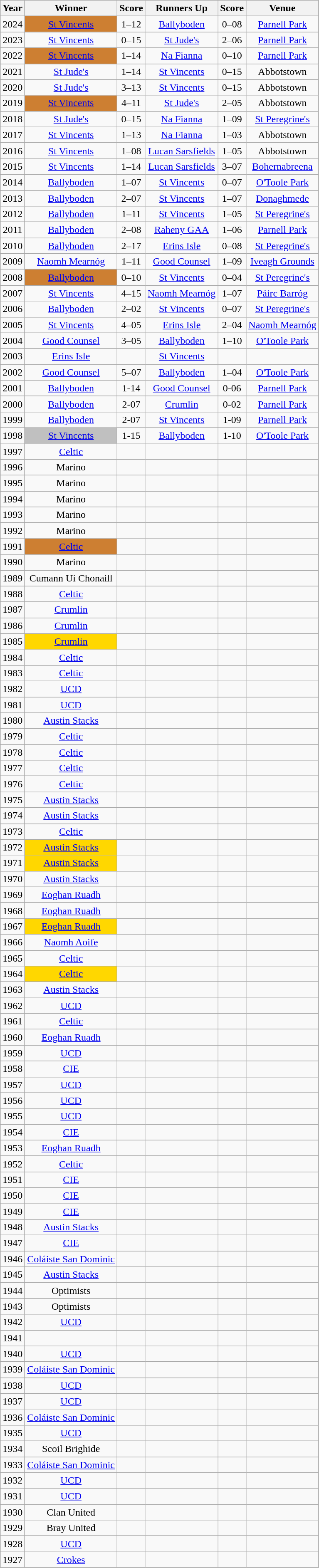<table class="wikitable sortable" style="text-align:center;">
<tr>
<th>Year</th>
<th>Winner</th>
<th>Score</th>
<th>Runners Up</th>
<th>Score</th>
<th>Venue</th>
</tr>
<tr>
<td>2024</td>
<td style="background-color:#CD7F32"><a href='#'>St Vincents</a></td>
<td>1–12</td>
<td><a href='#'>Ballyboden</a></td>
<td>0–08</td>
<td><a href='#'>Parnell Park</a></td>
</tr>
<tr>
<td>2023</td>
<td><a href='#'>St Vincents</a></td>
<td>0–15</td>
<td><a href='#'>St Jude's</a></td>
<td>2–06</td>
<td><a href='#'>Parnell Park</a></td>
</tr>
<tr>
<td>2022</td>
<td style="background-color:#CD7F32"><a href='#'>St Vincents</a></td>
<td>1–14</td>
<td><a href='#'>Na Fianna</a></td>
<td>0–10</td>
<td><a href='#'>Parnell Park</a></td>
</tr>
<tr>
<td>2021</td>
<td><a href='#'>St Jude's</a></td>
<td>1–14</td>
<td><a href='#'>St Vincents</a></td>
<td>0–15</td>
<td>Abbotstown</td>
</tr>
<tr>
<td>2020</td>
<td><a href='#'>St Jude's</a></td>
<td>3–13</td>
<td><a href='#'>St Vincents</a></td>
<td>0–15</td>
<td>Abbotstown</td>
</tr>
<tr>
<td>2019</td>
<td style="background-color:#CD7F32"><a href='#'>St Vincents</a></td>
<td>4–11</td>
<td><a href='#'>St Jude's</a></td>
<td>2–05</td>
<td>Abbotstown</td>
</tr>
<tr>
<td>2018</td>
<td><a href='#'>St Jude's</a></td>
<td>0–15</td>
<td><a href='#'>Na Fianna</a></td>
<td>1–09</td>
<td><a href='#'>St Peregrine's</a></td>
</tr>
<tr>
<td>2017</td>
<td><a href='#'>St Vincents</a></td>
<td>1–13</td>
<td><a href='#'>Na Fianna</a></td>
<td>1–03</td>
<td>Abbotstown</td>
</tr>
<tr>
<td>2016</td>
<td><a href='#'>St Vincents</a></td>
<td>1–08</td>
<td><a href='#'>Lucan Sarsfields</a></td>
<td>1–05</td>
<td>Abbotstown</td>
</tr>
<tr>
<td>2015</td>
<td><a href='#'>St Vincents</a></td>
<td>1–14</td>
<td><a href='#'>Lucan Sarsfields</a></td>
<td>3–07</td>
<td><a href='#'>Bohernabreena</a></td>
</tr>
<tr>
<td>2014</td>
<td><a href='#'>Ballyboden</a></td>
<td>1–07</td>
<td><a href='#'>St Vincents</a></td>
<td>0–07</td>
<td><a href='#'>O'Toole Park</a></td>
</tr>
<tr>
<td>2013</td>
<td><a href='#'>Ballyboden</a></td>
<td>2–07</td>
<td><a href='#'>St Vincents</a></td>
<td>1–07</td>
<td><a href='#'>Donaghmede</a></td>
</tr>
<tr>
<td>2012</td>
<td><a href='#'>Ballyboden</a></td>
<td>1–11</td>
<td><a href='#'>St Vincents</a></td>
<td>1–05</td>
<td><a href='#'>St Peregrine's</a></td>
</tr>
<tr>
<td>2011</td>
<td><a href='#'>Ballyboden</a></td>
<td>2–08</td>
<td><a href='#'>Raheny GAA</a></td>
<td>1–06</td>
<td><a href='#'>Parnell Park</a></td>
</tr>
<tr>
<td>2010</td>
<td><a href='#'>Ballyboden</a></td>
<td>2–17</td>
<td><a href='#'>Erins Isle</a></td>
<td>0–08</td>
<td><a href='#'>St Peregrine's</a></td>
</tr>
<tr>
<td>2009</td>
<td><a href='#'>Naomh Mearnóg</a></td>
<td>1–11</td>
<td><a href='#'>Good Counsel</a></td>
<td>1–09</td>
<td><a href='#'>Iveagh Grounds</a></td>
</tr>
<tr>
<td>2008</td>
<td style="background-color:#CD7F32"><a href='#'>Ballyboden</a></td>
<td>0–10</td>
<td><a href='#'>St Vincents</a></td>
<td>0–04</td>
<td><a href='#'>St Peregrine's</a></td>
</tr>
<tr>
<td>2007</td>
<td><a href='#'>St Vincents</a></td>
<td>4–15</td>
<td><a href='#'>Naomh Mearnóg</a></td>
<td>1–07</td>
<td><a href='#'>Páirc Barróg</a></td>
</tr>
<tr>
<td>2006</td>
<td><a href='#'>Ballyboden</a></td>
<td>2–02</td>
<td><a href='#'>St Vincents</a></td>
<td>0–07</td>
<td><a href='#'>St Peregrine's</a></td>
</tr>
<tr>
<td>2005</td>
<td><a href='#'>St Vincents</a></td>
<td>4–05</td>
<td><a href='#'>Erins Isle</a></td>
<td>2–04</td>
<td><a href='#'>Naomh Mearnóg</a></td>
</tr>
<tr>
<td>2004</td>
<td><a href='#'>Good Counsel</a></td>
<td>3–05</td>
<td><a href='#'>Ballyboden</a></td>
<td>1–10</td>
<td><a href='#'>O'Toole Park</a></td>
</tr>
<tr>
<td>2003</td>
<td><a href='#'>Erins Isle</a></td>
<td></td>
<td><a href='#'>St Vincents</a></td>
<td></td>
<td></td>
</tr>
<tr>
<td>2002</td>
<td><a href='#'>Good Counsel</a></td>
<td>5–07</td>
<td><a href='#'>Ballyboden</a></td>
<td>1–04</td>
<td><a href='#'>O'Toole Park</a></td>
</tr>
<tr>
<td>2001</td>
<td><a href='#'>Ballyboden</a></td>
<td>1-14</td>
<td><a href='#'>Good Counsel</a></td>
<td>0-06</td>
<td><a href='#'>Parnell Park</a></td>
</tr>
<tr>
<td>2000</td>
<td><a href='#'>Ballyboden</a></td>
<td>2-07</td>
<td><a href='#'>Crumlin</a></td>
<td>0-02</td>
<td><a href='#'>Parnell Park</a></td>
</tr>
<tr>
<td>1999</td>
<td><a href='#'>Ballyboden</a></td>
<td>2-07</td>
<td><a href='#'>St Vincents</a></td>
<td>1-09</td>
<td><a href='#'>Parnell Park</a></td>
</tr>
<tr>
<td>1998</td>
<td style="background-color:#C0C0C0"><a href='#'>St Vincents</a></td>
<td>1-15</td>
<td><a href='#'>Ballyboden</a></td>
<td>1-10</td>
<td><a href='#'>O'Toole Park</a></td>
</tr>
<tr>
<td>1997</td>
<td><a href='#'>Celtic</a></td>
<td></td>
<td></td>
<td></td>
<td></td>
</tr>
<tr>
<td>1996</td>
<td>Marino</td>
<td></td>
<td></td>
<td></td>
<td></td>
</tr>
<tr>
<td>1995</td>
<td>Marino</td>
<td></td>
<td></td>
<td></td>
<td></td>
</tr>
<tr>
<td>1994</td>
<td>Marino</td>
<td></td>
<td></td>
<td></td>
<td></td>
</tr>
<tr>
<td>1993</td>
<td>Marino</td>
<td></td>
<td></td>
<td></td>
<td></td>
</tr>
<tr>
<td>1992</td>
<td>Marino</td>
<td></td>
<td></td>
<td></td>
<td></td>
</tr>
<tr>
<td>1991</td>
<td style="background-color:#CD7F32"><a href='#'>Celtic</a></td>
<td></td>
<td></td>
<td></td>
<td></td>
</tr>
<tr>
<td>1990</td>
<td>Marino</td>
<td></td>
<td></td>
<td></td>
<td></td>
</tr>
<tr>
<td>1989</td>
<td>Cumann Uí Chonaill</td>
<td></td>
<td></td>
<td></td>
<td></td>
</tr>
<tr>
<td>1988</td>
<td><a href='#'>Celtic</a></td>
<td></td>
<td></td>
<td></td>
<td></td>
</tr>
<tr>
<td>1987</td>
<td><a href='#'>Crumlin</a></td>
<td></td>
<td></td>
<td></td>
<td></td>
</tr>
<tr>
<td>1986</td>
<td><a href='#'>Crumlin</a></td>
<td></td>
<td></td>
<td></td>
<td></td>
</tr>
<tr>
<td>1985</td>
<td style="background-color:#FFD700"><a href='#'>Crumlin</a></td>
<td></td>
<td></td>
<td></td>
<td></td>
</tr>
<tr>
<td>1984</td>
<td><a href='#'>Celtic</a></td>
<td></td>
<td></td>
<td></td>
<td></td>
</tr>
<tr>
<td>1983</td>
<td><a href='#'>Celtic</a></td>
<td></td>
<td></td>
<td></td>
<td></td>
</tr>
<tr>
<td>1982</td>
<td><a href='#'>UCD</a></td>
<td></td>
<td></td>
<td></td>
<td></td>
</tr>
<tr>
<td>1981</td>
<td><a href='#'>UCD</a></td>
<td></td>
<td></td>
<td></td>
<td></td>
</tr>
<tr>
<td>1980</td>
<td><a href='#'>Austin Stacks</a></td>
<td></td>
<td></td>
<td></td>
<td></td>
</tr>
<tr>
<td>1979</td>
<td><a href='#'>Celtic</a></td>
<td></td>
<td></td>
<td></td>
<td></td>
</tr>
<tr>
<td>1978</td>
<td><a href='#'>Celtic</a></td>
<td></td>
<td></td>
<td></td>
<td></td>
</tr>
<tr>
<td>1977</td>
<td><a href='#'>Celtic</a></td>
<td></td>
<td></td>
<td></td>
<td></td>
</tr>
<tr>
<td>1976</td>
<td><a href='#'>Celtic</a></td>
<td></td>
<td></td>
<td></td>
<td></td>
</tr>
<tr>
<td>1975</td>
<td><a href='#'>Austin Stacks</a></td>
<td></td>
<td></td>
<td></td>
<td></td>
</tr>
<tr>
<td>1974</td>
<td><a href='#'>Austin Stacks</a></td>
<td></td>
<td></td>
<td></td>
<td></td>
</tr>
<tr>
<td>1973</td>
<td><a href='#'>Celtic</a></td>
<td></td>
<td></td>
<td></td>
<td></td>
</tr>
<tr>
<td>1972</td>
<td style="background-color:#FFD700"><a href='#'>Austin Stacks</a></td>
<td></td>
<td></td>
<td></td>
<td></td>
</tr>
<tr>
<td>1971</td>
<td style="background-color:#FFD700"><a href='#'>Austin Stacks</a></td>
<td></td>
<td></td>
<td></td>
<td></td>
</tr>
<tr>
<td>1970</td>
<td><a href='#'>Austin Stacks</a></td>
<td></td>
<td></td>
<td></td>
<td></td>
</tr>
<tr>
<td>1969</td>
<td><a href='#'>Eoghan Ruadh</a></td>
<td></td>
<td></td>
<td></td>
<td></td>
</tr>
<tr>
<td>1968</td>
<td><a href='#'>Eoghan Ruadh</a></td>
<td></td>
<td></td>
<td></td>
<td></td>
</tr>
<tr>
<td>1967</td>
<td style="background-color:#FFD700"><a href='#'>Eoghan Ruadh</a></td>
<td></td>
<td></td>
<td></td>
<td></td>
</tr>
<tr>
<td>1966</td>
<td><a href='#'>Naomh Aoife</a></td>
<td></td>
<td></td>
<td></td>
<td></td>
</tr>
<tr>
<td>1965</td>
<td><a href='#'>Celtic</a></td>
<td></td>
<td></td>
<td></td>
<td></td>
</tr>
<tr>
<td>1964</td>
<td style="background-color:#FFD700"><a href='#'>Celtic</a></td>
<td></td>
<td></td>
<td></td>
<td></td>
</tr>
<tr>
<td>1963</td>
<td><a href='#'>Austin Stacks</a></td>
<td></td>
<td></td>
<td></td>
<td></td>
</tr>
<tr>
<td>1962</td>
<td><a href='#'>UCD</a></td>
<td></td>
<td></td>
<td></td>
<td></td>
</tr>
<tr>
<td>1961</td>
<td><a href='#'>Celtic</a></td>
<td></td>
<td></td>
<td></td>
<td></td>
</tr>
<tr>
<td>1960</td>
<td><a href='#'>Eoghan Ruadh</a></td>
<td></td>
<td></td>
<td></td>
<td></td>
</tr>
<tr>
<td>1959</td>
<td><a href='#'>UCD</a></td>
<td></td>
<td></td>
<td></td>
<td></td>
</tr>
<tr>
<td>1958</td>
<td><a href='#'>CIE</a></td>
<td></td>
<td></td>
<td></td>
<td></td>
</tr>
<tr>
<td>1957</td>
<td><a href='#'>UCD</a></td>
<td></td>
<td></td>
<td></td>
<td></td>
</tr>
<tr>
<td>1956</td>
<td><a href='#'>UCD</a></td>
<td></td>
<td></td>
<td></td>
<td></td>
</tr>
<tr>
<td>1955</td>
<td><a href='#'>UCD</a></td>
<td></td>
<td></td>
<td></td>
<td></td>
</tr>
<tr>
<td>1954</td>
<td><a href='#'>CIE</a></td>
<td></td>
<td></td>
<td></td>
<td></td>
</tr>
<tr>
<td>1953</td>
<td><a href='#'>Eoghan Ruadh</a></td>
<td></td>
<td></td>
<td></td>
<td></td>
</tr>
<tr>
<td>1952</td>
<td><a href='#'>Celtic</a></td>
<td></td>
<td></td>
<td></td>
<td></td>
</tr>
<tr>
<td>1951</td>
<td><a href='#'>CIE</a></td>
<td></td>
<td></td>
<td></td>
<td></td>
</tr>
<tr>
<td>1950</td>
<td><a href='#'>CIE</a></td>
<td></td>
<td></td>
<td></td>
<td></td>
</tr>
<tr>
<td>1949</td>
<td><a href='#'>CIE</a></td>
<td></td>
<td></td>
<td></td>
<td></td>
</tr>
<tr>
<td>1948</td>
<td><a href='#'>Austin Stacks</a></td>
<td></td>
<td></td>
<td></td>
<td></td>
</tr>
<tr>
<td>1947</td>
<td><a href='#'>CIE</a></td>
<td></td>
<td></td>
<td></td>
<td></td>
</tr>
<tr>
<td>1946</td>
<td><a href='#'>Coláiste San Dominic</a></td>
<td></td>
<td></td>
<td></td>
<td></td>
</tr>
<tr>
<td>1945</td>
<td><a href='#'>Austin Stacks</a></td>
<td></td>
<td></td>
<td></td>
<td></td>
</tr>
<tr>
<td>1944</td>
<td>Optimists</td>
<td></td>
<td></td>
<td></td>
<td></td>
</tr>
<tr>
<td>1943</td>
<td>Optimists</td>
<td></td>
<td></td>
<td></td>
<td></td>
</tr>
<tr>
<td>1942</td>
<td><a href='#'>UCD</a></td>
<td></td>
<td></td>
<td></td>
<td></td>
</tr>
<tr>
<td>1941</td>
<td></td>
<td></td>
<td></td>
<td></td>
<td></td>
</tr>
<tr>
<td>1940</td>
<td><a href='#'>UCD</a></td>
<td></td>
<td></td>
<td></td>
<td></td>
</tr>
<tr>
<td>1939</td>
<td><a href='#'>Coláiste San Dominic</a></td>
<td></td>
<td></td>
<td></td>
<td></td>
</tr>
<tr>
<td>1938</td>
<td><a href='#'>UCD</a></td>
<td></td>
<td></td>
<td></td>
<td></td>
</tr>
<tr>
<td>1937</td>
<td><a href='#'>UCD</a></td>
<td></td>
<td></td>
<td></td>
<td></td>
</tr>
<tr>
<td>1936</td>
<td><a href='#'>Coláiste San Dominic</a></td>
<td></td>
<td></td>
<td></td>
<td></td>
</tr>
<tr>
<td>1935</td>
<td><a href='#'>UCD</a></td>
<td></td>
<td></td>
<td></td>
<td></td>
</tr>
<tr>
<td>1934</td>
<td>Scoil Brighide</td>
<td></td>
<td></td>
<td></td>
<td></td>
</tr>
<tr>
<td>1933</td>
<td><a href='#'>Coláiste San Dominic</a></td>
<td></td>
<td></td>
<td></td>
<td></td>
</tr>
<tr>
<td>1932</td>
<td><a href='#'>UCD</a></td>
<td></td>
<td></td>
<td></td>
<td></td>
</tr>
<tr>
<td>1931</td>
<td><a href='#'>UCD</a></td>
<td></td>
<td></td>
<td></td>
<td></td>
</tr>
<tr>
<td>1930</td>
<td>Clan United</td>
<td></td>
<td></td>
<td></td>
<td></td>
</tr>
<tr>
<td>1929</td>
<td>Bray United</td>
<td></td>
<td></td>
<td></td>
<td></td>
</tr>
<tr>
<td>1928</td>
<td><a href='#'>UCD</a></td>
<td></td>
<td></td>
<td></td>
<td></td>
</tr>
<tr>
<td>1927</td>
<td><a href='#'>Crokes</a></td>
<td></td>
<td></td>
<td></td>
<td></td>
</tr>
</table>
